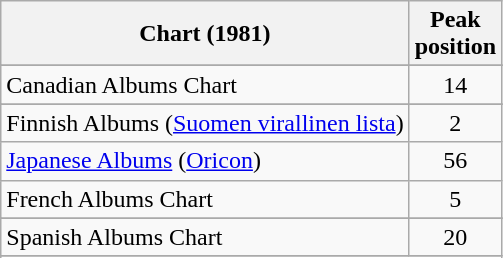<table class="wikitable sortable">
<tr>
<th>Chart (1981)</th>
<th>Peak<br>position</th>
</tr>
<tr>
</tr>
<tr>
</tr>
<tr>
<td>Canadian Albums Chart</td>
<td style="text-align:center;">14</td>
</tr>
<tr>
</tr>
<tr>
<td>Finnish Albums (<a href='#'>Suomen virallinen lista</a>)</td>
<td style="text-align:center;">2</td>
</tr>
<tr>
<td><a href='#'>Japanese Albums</a> (<a href='#'>Oricon</a>)</td>
<td style="text-align:center;">56</td>
</tr>
<tr>
<td>French Albums Chart</td>
<td style="text-align:center;">5</td>
</tr>
<tr>
</tr>
<tr>
</tr>
<tr>
<td>Spanish Albums Chart</td>
<td style="text-align:center;">20</td>
</tr>
<tr>
</tr>
<tr>
</tr>
<tr>
</tr>
</table>
